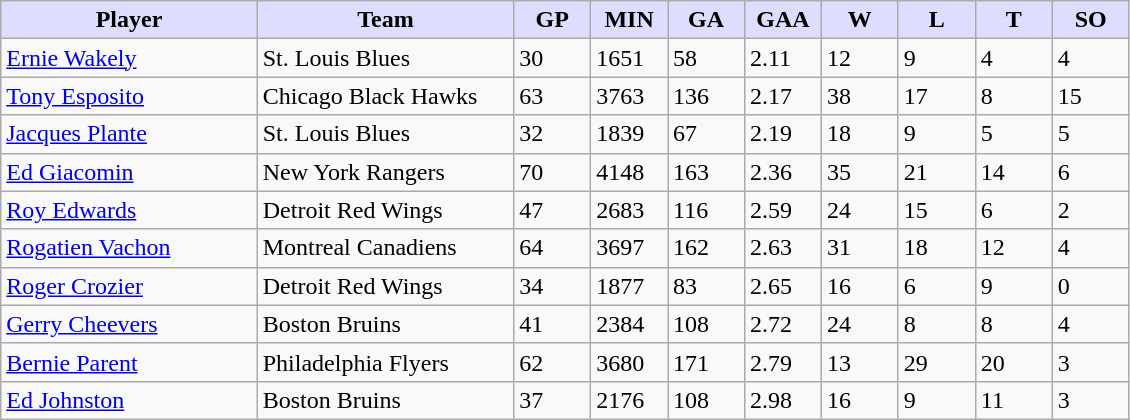<table class="wikitable">
<tr>
<th style="background:#ddf; width:20%;">Player</th>
<th style="background:#ddf; width:20%;">Team</th>
<th style="background:#ddf; width:6%;">GP</th>
<th style="background:#ddf; width:6%;">MIN</th>
<th style="background:#ddf; width:6%;">GA</th>
<th style="background:#ddf; width:6%;">GAA</th>
<th style="background:#ddf; width:6%;">W</th>
<th style="background:#ddf; width:6%;">L</th>
<th style="background:#ddf; width:6%;">T</th>
<th style="background:#ddf; width:6%;">SO</th>
</tr>
<tr>
<td><a href='#'>Ernie Wakely</a></td>
<td>St. Louis Blues</td>
<td>30</td>
<td>1651</td>
<td>58</td>
<td>2.11</td>
<td>12</td>
<td>9</td>
<td>4</td>
<td>4</td>
</tr>
<tr>
<td><a href='#'>Tony Esposito</a></td>
<td>Chicago Black Hawks</td>
<td>63</td>
<td>3763</td>
<td>136</td>
<td>2.17</td>
<td>38</td>
<td>17</td>
<td>8</td>
<td>15</td>
</tr>
<tr>
<td><a href='#'>Jacques Plante</a></td>
<td>St. Louis Blues</td>
<td>32</td>
<td>1839</td>
<td>67</td>
<td>2.19</td>
<td>18</td>
<td>9</td>
<td>5</td>
<td>5</td>
</tr>
<tr>
<td><a href='#'>Ed Giacomin</a></td>
<td>New York Rangers</td>
<td>70</td>
<td>4148</td>
<td>163</td>
<td>2.36</td>
<td>35</td>
<td>21</td>
<td>14</td>
<td>6</td>
</tr>
<tr>
<td><a href='#'>Roy Edwards</a></td>
<td>Detroit Red Wings</td>
<td>47</td>
<td>2683</td>
<td>116</td>
<td>2.59</td>
<td>24</td>
<td>15</td>
<td>6</td>
<td>2</td>
</tr>
<tr>
<td><a href='#'>Rogatien Vachon</a></td>
<td>Montreal Canadiens</td>
<td>64</td>
<td>3697</td>
<td>162</td>
<td>2.63</td>
<td>31</td>
<td>18</td>
<td>12</td>
<td>4</td>
</tr>
<tr>
<td><a href='#'>Roger Crozier</a></td>
<td>Detroit Red Wings</td>
<td>34</td>
<td>1877</td>
<td>83</td>
<td>2.65</td>
<td>16</td>
<td>6</td>
<td>9</td>
<td>0</td>
</tr>
<tr>
<td><a href='#'>Gerry Cheevers</a></td>
<td>Boston Bruins</td>
<td>41</td>
<td>2384</td>
<td>108</td>
<td>2.72</td>
<td>24</td>
<td>8</td>
<td>8</td>
<td>4</td>
</tr>
<tr>
<td><a href='#'>Bernie Parent</a></td>
<td>Philadelphia Flyers</td>
<td>62</td>
<td>3680</td>
<td>171</td>
<td>2.79</td>
<td>13</td>
<td>29</td>
<td>20</td>
<td>3</td>
</tr>
<tr>
<td><a href='#'>Ed Johnston</a></td>
<td>Boston Bruins</td>
<td>37</td>
<td>2176</td>
<td>108</td>
<td>2.98</td>
<td>16</td>
<td>9</td>
<td>11</td>
<td>3</td>
</tr>
</table>
